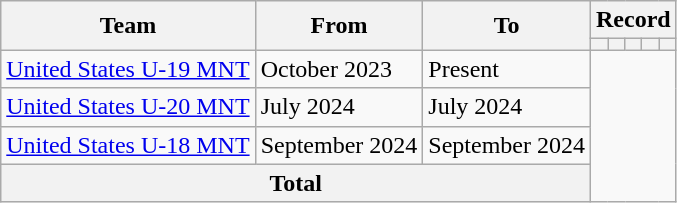<table class=wikitable style=text-align:center>
<tr>
<th rowspan="2">Team</th>
<th rowspan="2">From</th>
<th rowspan="2">To</th>
<th colspan="5">Record</th>
</tr>
<tr>
<th></th>
<th></th>
<th></th>
<th></th>
<th></th>
</tr>
<tr>
<td align=left><a href='#'>United States U-19 MNT</a></td>
<td align=left>October 2023</td>
<td align=left>Present<br></td>
</tr>
<tr>
<td align=left><a href='#'>United States U-20 MNT</a></td>
<td align=left>July 2024</td>
<td align=left>July 2024<br></td>
</tr>
<tr>
<td align=left><a href='#'>United States U-18 MNT</a></td>
<td align=left>September 2024</td>
<td align=left>September 2024<br></td>
</tr>
<tr>
<th colspan="3">Total<br></th>
</tr>
</table>
